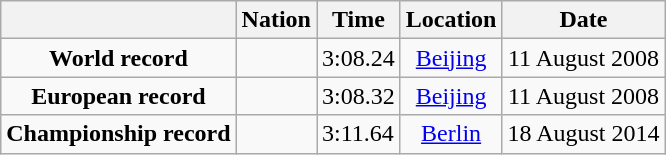<table class=wikitable style=text-align:center>
<tr>
<th></th>
<th>Nation</th>
<th>Time</th>
<th>Location</th>
<th>Date</th>
</tr>
<tr>
<td><strong>World record</strong></td>
<td align=left></td>
<td align=left>3:08.24</td>
<td><a href='#'>Beijing</a></td>
<td>11 August 2008</td>
</tr>
<tr>
<td><strong>European record</strong></td>
<td align=left></td>
<td align=left>3:08.32</td>
<td><a href='#'>Beijing</a></td>
<td>11 August 2008</td>
</tr>
<tr>
<td><strong>Championship record</strong></td>
<td align=left></td>
<td align=left>3:11.64</td>
<td><a href='#'>Berlin</a></td>
<td>18 August 2014</td>
</tr>
</table>
